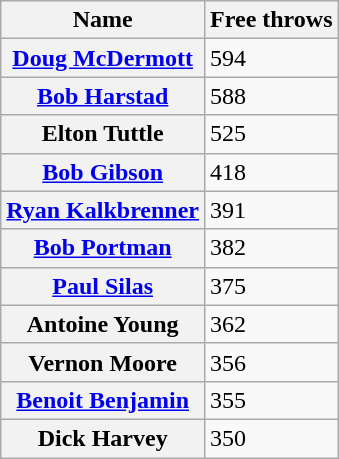<table class="wikitable plainrowheaders">
<tr>
<th>Name</th>
<th>Free throws</th>
</tr>
<tr>
<th scope="row"><a href='#'>Doug McDermott</a></th>
<td>594</td>
</tr>
<tr>
<th scope="row"><a href='#'>Bob Harstad</a></th>
<td>588</td>
</tr>
<tr>
<th scope="row">Elton Tuttle</th>
<td>525</td>
</tr>
<tr>
<th scope="row"><a href='#'>Bob Gibson</a></th>
<td>418</td>
</tr>
<tr>
<th scope="row"><a href='#'>Ryan Kalkbrenner</a></th>
<td>391</td>
</tr>
<tr>
<th scope="row"><a href='#'>Bob Portman</a></th>
<td>382</td>
</tr>
<tr>
<th scope="row"><a href='#'>Paul Silas</a></th>
<td>375</td>
</tr>
<tr>
<th scope="row">Antoine Young</th>
<td>362</td>
</tr>
<tr>
<th scope="row">Vernon Moore</th>
<td>356</td>
</tr>
<tr>
<th scope="row"><a href='#'>Benoit Benjamin</a></th>
<td>355</td>
</tr>
<tr>
<th scope="row">Dick Harvey</th>
<td>350</td>
</tr>
</table>
